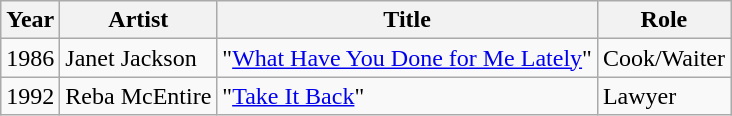<table class="wikitable sortable">
<tr>
<th>Year</th>
<th>Artist</th>
<th>Title</th>
<th>Role</th>
</tr>
<tr>
<td>1986</td>
<td Janet Jackson (Singer)>Janet Jackson</td>
<td>"<a href='#'>What Have You Done for Me Lately</a>"</td>
<td>Cook/Waiter</td>
</tr>
<tr>
<td>1992</td>
<td Reba McEntire (Singer)>Reba McEntire</td>
<td>"<a href='#'>Take It Back</a>"</td>
<td>Lawyer</td>
</tr>
</table>
